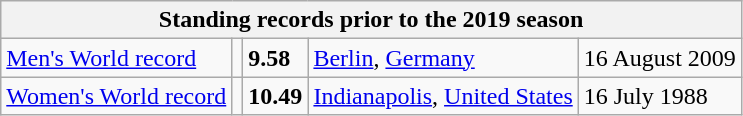<table class="wikitable">
<tr>
<th colspan="5">Standing records prior to the 2019 season</th>
</tr>
<tr>
<td><a href='#'>Men's World record</a></td>
<td></td>
<td><strong>9.58</strong></td>
<td><a href='#'>Berlin</a>, <a href='#'>Germany</a></td>
<td>16 August 2009</td>
</tr>
<tr>
<td><a href='#'>Women's World record</a></td>
<td></td>
<td><strong>10.49</strong></td>
<td><a href='#'>Indianapolis</a>, <a href='#'>United States</a></td>
<td>16 July 1988</td>
</tr>
</table>
